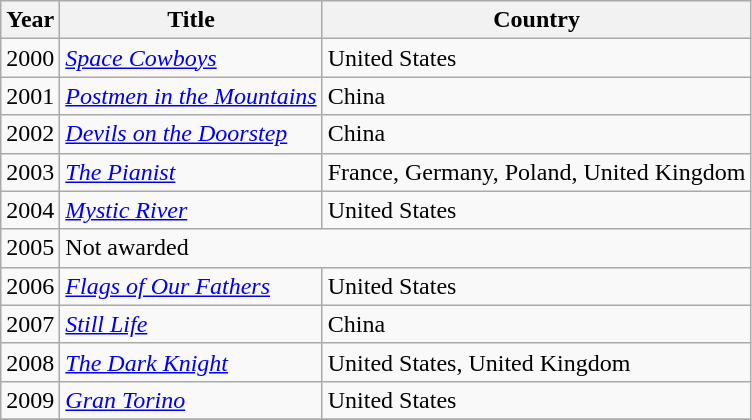<table class="wikitable">
<tr>
<th>Year</th>
<th>Title</th>
<th>Country</th>
</tr>
<tr>
<td>2000</td>
<td><em><a href='#'>Space Cowboys</a></em></td>
<td>United States</td>
</tr>
<tr>
<td>2001</td>
<td><em><a href='#'>Postmen in the Mountains</a></em></td>
<td>China</td>
</tr>
<tr>
<td>2002</td>
<td><em><a href='#'>Devils on the Doorstep</a></em></td>
<td>China</td>
</tr>
<tr>
<td>2003</td>
<td><em><a href='#'>The Pianist</a></em></td>
<td>France, Germany, Poland, United Kingdom</td>
</tr>
<tr>
<td>2004</td>
<td><em><a href='#'>Mystic River</a></em></td>
<td>United States</td>
</tr>
<tr>
<td>2005</td>
<td colspan="2">Not awarded</td>
</tr>
<tr>
<td>2006</td>
<td><em><a href='#'>Flags of Our Fathers</a></em></td>
<td>United States</td>
</tr>
<tr>
<td>2007</td>
<td><em><a href='#'>Still Life</a></em></td>
<td>China</td>
</tr>
<tr>
<td>2008</td>
<td><em><a href='#'>The Dark Knight</a></em></td>
<td>United States, United Kingdom</td>
</tr>
<tr>
<td>2009</td>
<td><em><a href='#'>Gran Torino</a></em></td>
<td>United States</td>
</tr>
<tr>
</tr>
</table>
